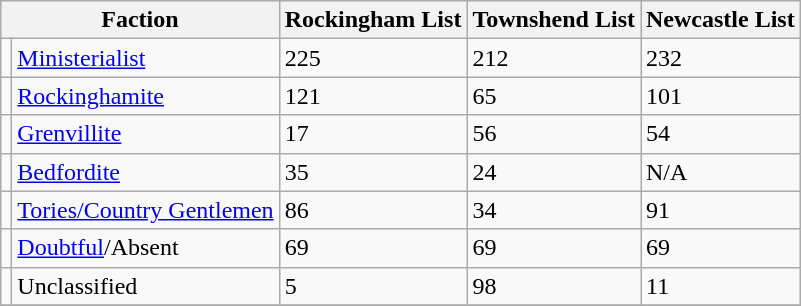<table class="wikitable nowrap sortable mw-datatable">
<tr>
<th colspan=2>Faction</th>
<th>Rockingham List</th>
<th>Townshend List</th>
<th>Newcastle List</th>
</tr>
<tr>
<td></td>
<td><a href='#'>Ministerialist</a></td>
<td>225</td>
<td>212</td>
<td>232</td>
</tr>
<tr>
<td></td>
<td><a href='#'>Rockinghamite</a></td>
<td>121</td>
<td>65</td>
<td>101</td>
</tr>
<tr>
<td></td>
<td><a href='#'>Grenvillite</a></td>
<td>17</td>
<td>56</td>
<td>54</td>
</tr>
<tr>
<td></td>
<td><a href='#'>Bedfordite</a></td>
<td>35</td>
<td>24</td>
<td>N/A</td>
</tr>
<tr>
<td></td>
<td><a href='#'>Tories/Country Gentlemen</a></td>
<td>86</td>
<td>34</td>
<td>91</td>
</tr>
<tr>
<td></td>
<td><a href='#'>Doubtful</a>/Absent</td>
<td>69</td>
<td>69</td>
<td>69</td>
</tr>
<tr>
<td></td>
<td>Unclassified</td>
<td>5</td>
<td>98</td>
<td>11</td>
</tr>
<tr>
</tr>
</table>
